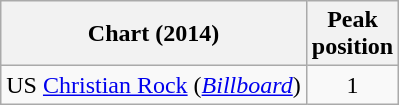<table class="wikitable">
<tr>
<th>Chart (2014)</th>
<th>Peak<br>position</th>
</tr>
<tr>
<td>US <a href='#'>Christian Rock</a> (<em><a href='#'>Billboard</a></em>)</td>
<td align="center">1</td>
</tr>
</table>
